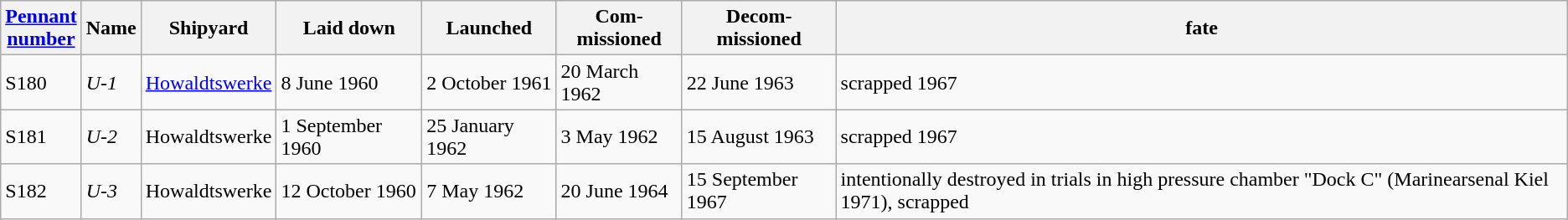<table class="wikitable">
<tr>
<th><a href='#'>Pennant<br>number</a></th>
<th>Name</th>
<th>Shipyard</th>
<th>Laid down</th>
<th>Launched</th>
<th>Com-<br>missioned</th>
<th>Decom-<br>missioned</th>
<th>fate</th>
</tr>
<tr>
<td>S180</td>
<td><em>U-1</em></td>
<td><a href='#'>Howaldtswerke</a></td>
<td>8 June 1960</td>
<td>2 October 1961</td>
<td>20 March 1962</td>
<td>22 June 1963</td>
<td>scrapped 1967</td>
</tr>
<tr>
<td>S181</td>
<td><em>U-2</em></td>
<td>Howaldtswerke</td>
<td>1 September 1960</td>
<td>25 January 1962</td>
<td>3 May 1962</td>
<td>15 August 1963</td>
<td>scrapped 1967</td>
</tr>
<tr>
<td>S182</td>
<td><em>U-3</em></td>
<td>Howaldtswerke</td>
<td>12 October 1960</td>
<td>7 May 1962</td>
<td>20 June 1964</td>
<td>15 September 1967</td>
<td>intentionally destroyed in trials in high pressure chamber "Dock C" (Marinearsenal Kiel 1971), scrapped</td>
</tr>
</table>
